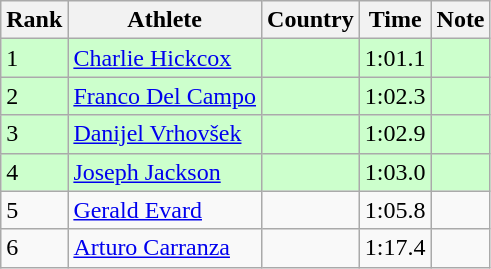<table class="wikitable sortable">
<tr>
<th>Rank</th>
<th>Athlete</th>
<th>Country</th>
<th>Time</th>
<th>Note</th>
</tr>
<tr bgcolor=#CCFFCC>
<td>1</td>
<td><a href='#'>Charlie Hickcox</a></td>
<td></td>
<td>1:01.1</td>
<td></td>
</tr>
<tr bgcolor=#CCFFCC>
<td>2</td>
<td><a href='#'>Franco Del Campo</a></td>
<td></td>
<td>1:02.3</td>
<td></td>
</tr>
<tr bgcolor=#CCFFCC>
<td>3</td>
<td><a href='#'>Danijel Vrhovšek</a></td>
<td></td>
<td>1:02.9</td>
<td></td>
</tr>
<tr bgcolor=#CCFFCC>
<td>4</td>
<td><a href='#'>Joseph Jackson</a></td>
<td></td>
<td>1:03.0</td>
<td></td>
</tr>
<tr>
<td>5</td>
<td><a href='#'>Gerald Evard</a></td>
<td></td>
<td>1:05.8</td>
<td></td>
</tr>
<tr>
<td>6</td>
<td><a href='#'>Arturo Carranza</a></td>
<td></td>
<td>1:17.4</td>
<td></td>
</tr>
</table>
